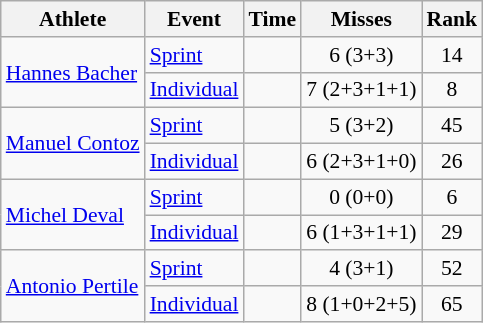<table class="wikitable" style="font-size:90%">
<tr>
<th>Athlete</th>
<th>Event</th>
<th>Time</th>
<th>Misses</th>
<th>Rank</th>
</tr>
<tr align=center>
<td align=left rowspan=2><a href='#'>Hannes Bacher</a></td>
<td align=left><a href='#'>Sprint</a></td>
<td></td>
<td>6 (3+3)</td>
<td>14</td>
</tr>
<tr align=center>
<td align=left><a href='#'>Individual</a></td>
<td></td>
<td>7 (2+3+1+1)</td>
<td>8</td>
</tr>
<tr align=center>
<td align=left rowspan=2><a href='#'>Manuel Contoz</a></td>
<td align=left><a href='#'>Sprint</a></td>
<td></td>
<td>5 (3+2)</td>
<td>45</td>
</tr>
<tr align=center>
<td align=left><a href='#'>Individual</a></td>
<td></td>
<td>6 (2+3+1+0)</td>
<td>26</td>
</tr>
<tr align=center>
<td align=left rowspan=2><a href='#'>Michel Deval</a></td>
<td align=left><a href='#'>Sprint</a></td>
<td></td>
<td>0 (0+0)</td>
<td>6</td>
</tr>
<tr align=center>
<td align=left><a href='#'>Individual</a></td>
<td></td>
<td>6 (1+3+1+1)</td>
<td>29</td>
</tr>
<tr align=center>
<td align=left rowspan=2><a href='#'>Antonio Pertile</a></td>
<td align=left><a href='#'>Sprint</a></td>
<td></td>
<td>4 (3+1)</td>
<td>52</td>
</tr>
<tr align=center>
<td align=left><a href='#'>Individual</a></td>
<td></td>
<td>8 (1+0+2+5)</td>
<td>65</td>
</tr>
</table>
